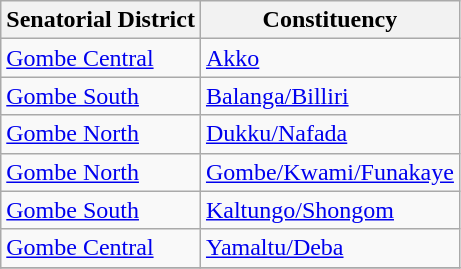<table class="wikitable sortable">
<tr>
<th>Senatorial District</th>
<th>Constituency</th>
</tr>
<tr>
<td><a href='#'>Gombe Central</a></td>
<td><a href='#'>Akko</a></td>
</tr>
<tr>
<td><a href='#'>Gombe South</a></td>
<td><a href='#'>Balanga/Billiri</a></td>
</tr>
<tr>
<td><a href='#'>Gombe North</a></td>
<td><a href='#'>Dukku/Nafada</a></td>
</tr>
<tr>
<td><a href='#'>Gombe North</a></td>
<td><a href='#'>Gombe/Kwami/Funakaye</a></td>
</tr>
<tr>
<td><a href='#'>Gombe South</a></td>
<td><a href='#'>Kaltungo/Shongom</a></td>
</tr>
<tr>
<td><a href='#'>Gombe Central</a></td>
<td><a href='#'>Yamaltu/Deba</a></td>
</tr>
<tr>
</tr>
</table>
